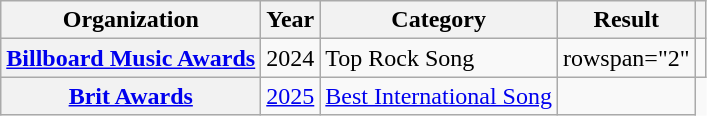<table class="wikitable sortable plainrowheaders" style="border:none; margin:0;">
<tr>
<th scope="col">Organization</th>
<th scope="col">Year</th>
<th scope="col">Category</th>
<th scope="col">Result</th>
<th class="unsortable" scope="col"></th>
</tr>
<tr>
<th scope="row"><a href='#'> Billboard Music Awards</a></th>
<td>2024</td>
<td>Top Rock Song</td>
<td>rowspan="2" </td>
<td></td>
</tr>
<tr>
<th scope="row"><a href='#'>Brit Awards</a></th>
<td><a href='#'>2025</a></td>
<td><a href='#'>Best International Song</a></td>
<td></td>
</tr>
</table>
